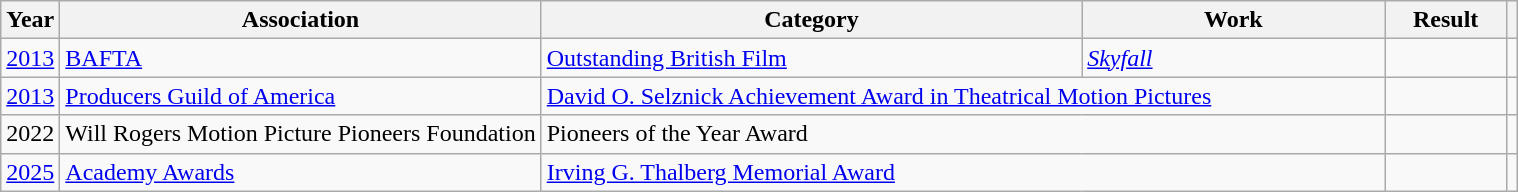<table class="wikitable sortable plainrowheaders">
<tr>
<th scope="col" class="unsortable">Year</th>
<th scope="col" class="unsortable">Association</th>
<th scope="col" class="unsortable">Category</th>
<th scope="col" style="width: 20%;" class="unsortable">Work</th>
<th scope="col" style="width: 8%;" class="unsortable">Result</th>
<th scope="col" class="unsortable"></th>
</tr>
<tr>
<td><a href='#'>2013</a></td>
<td><a href='#'>BAFTA</a></td>
<td><a href='#'>Outstanding British Film</a></td>
<td><em><a href='#'>Skyfall</a></em></td>
<td></td>
<td></td>
</tr>
<tr>
<td><a href='#'>2013</a></td>
<td><a href='#'>Producers Guild of America</a></td>
<td colspan="2"><a href='#'>David O. Selznick Achievement Award in Theatrical Motion Pictures</a></td>
<td></td>
<td></td>
</tr>
<tr>
<td>2022</td>
<td>Will Rogers Motion Picture Pioneers Foundation</td>
<td colspan="2">Pioneers of the Year Award</td>
<td></td>
<td></td>
</tr>
<tr>
<td><a href='#'>2025</a></td>
<td scope="row"><a href='#'>Academy Awards</a></td>
<td colspan=2><a href='#'>Irving G. Thalberg Memorial Award</a></td>
<td></td>
<td align="center"></td>
</tr>
</table>
